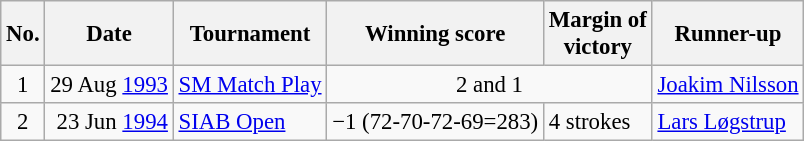<table class="wikitable" style="font-size:95%;">
<tr>
<th>No.</th>
<th>Date</th>
<th>Tournament</th>
<th>Winning score</th>
<th>Margin of<br>victory</th>
<th>Runner-up</th>
</tr>
<tr>
<td align=center>1</td>
<td align=right>29 Aug <a href='#'>1993</a></td>
<td><a href='#'>SM Match Play</a></td>
<td colspan=2 align=center>2 and 1</td>
<td> <a href='#'>Joakim Nilsson</a></td>
</tr>
<tr>
<td align=center>2</td>
<td align=right>23 Jun <a href='#'>1994</a></td>
<td><a href='#'>SIAB Open</a></td>
<td>−1 (72-70-72-69=283)</td>
<td>4 strokes</td>
<td> <a href='#'>Lars Løgstrup</a></td>
</tr>
</table>
